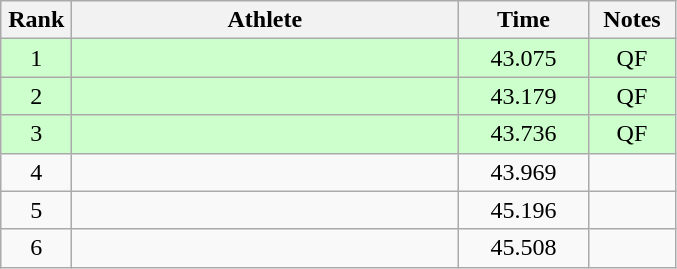<table class=wikitable style="text-align:center">
<tr>
<th width=40>Rank</th>
<th width=250>Athlete</th>
<th width=80>Time</th>
<th width=50>Notes</th>
</tr>
<tr bgcolor="ccffcc">
<td>1</td>
<td align=left></td>
<td>43.075</td>
<td>QF</td>
</tr>
<tr bgcolor="ccffcc">
<td>2</td>
<td align=left></td>
<td>43.179</td>
<td>QF</td>
</tr>
<tr bgcolor="ccffcc">
<td>3</td>
<td align=left></td>
<td>43.736</td>
<td>QF</td>
</tr>
<tr>
<td>4</td>
<td align=left></td>
<td>43.969</td>
<td></td>
</tr>
<tr>
<td>5</td>
<td align=left></td>
<td>45.196</td>
<td></td>
</tr>
<tr>
<td>6</td>
<td align=left></td>
<td>45.508</td>
<td></td>
</tr>
</table>
